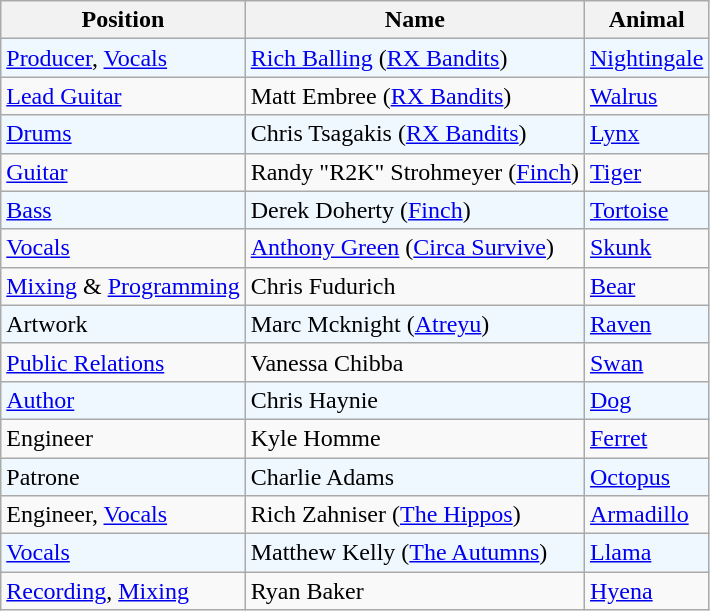<table class="wikitable">
<tr>
<th>Position</th>
<th>Name</th>
<th>Animal</th>
</tr>
<tr style="background:#f0f8ff;">
<td><a href='#'>Producer</a>, <a href='#'>Vocals</a></td>
<td><a href='#'>Rich Balling</a> (<a href='#'>RX Bandits</a>)</td>
<td><a href='#'>Nightingale</a></td>
</tr>
<tr>
<td><a href='#'>Lead Guitar</a></td>
<td>Matt Embree (<a href='#'>RX Bandits</a>)</td>
<td><a href='#'>Walrus</a></td>
</tr>
<tr style="background:#f0f8ff;">
<td><a href='#'>Drums</a></td>
<td>Chris Tsagakis (<a href='#'>RX Bandits</a>)</td>
<td><a href='#'>Lynx</a></td>
</tr>
<tr>
<td><a href='#'>Guitar</a></td>
<td>Randy "R2K" Strohmeyer (<a href='#'>Finch</a>)</td>
<td><a href='#'>Tiger</a></td>
</tr>
<tr style="background:#f0f8ff;">
<td><a href='#'>Bass</a></td>
<td>Derek Doherty (<a href='#'>Finch</a>)</td>
<td><a href='#'>Tortoise</a></td>
</tr>
<tr>
<td><a href='#'>Vocals</a></td>
<td><a href='#'>Anthony Green</a> (<a href='#'>Circa Survive</a>)</td>
<td><a href='#'>Skunk</a></td>
</tr>
<tr>
<td><a href='#'>Mixing</a> & <a href='#'>Programming</a></td>
<td>Chris Fudurich</td>
<td><a href='#'>Bear</a></td>
</tr>
<tr style="background:#f0f8ff;">
<td>Artwork</td>
<td>Marc Mcknight (<a href='#'>Atreyu</a>)</td>
<td><a href='#'>Raven</a></td>
</tr>
<tr>
<td><a href='#'>Public Relations</a></td>
<td>Vanessa Chibba</td>
<td><a href='#'>Swan</a></td>
</tr>
<tr style="background:#f0f8ff;">
<td><a href='#'>Author</a></td>
<td>Chris Haynie</td>
<td><a href='#'>Dog</a></td>
</tr>
<tr>
<td>Engineer</td>
<td>Kyle Homme</td>
<td><a href='#'>Ferret</a></td>
</tr>
<tr style="background:#f0f8ff;">
<td>Patrone</td>
<td>Charlie Adams</td>
<td><a href='#'>Octopus</a></td>
</tr>
<tr>
<td>Engineer, <a href='#'>Vocals</a></td>
<td>Rich Zahniser (<a href='#'>The Hippos</a>)</td>
<td><a href='#'>Armadillo</a></td>
</tr>
<tr style="background:#f0f8ff;">
<td><a href='#'>Vocals</a></td>
<td>Matthew Kelly (<a href='#'>The Autumns</a>)</td>
<td><a href='#'>Llama</a></td>
</tr>
<tr>
<td><a href='#'>Recording</a>, <a href='#'>Mixing</a></td>
<td>Ryan Baker</td>
<td><a href='#'>Hyena</a></td>
</tr>
</table>
